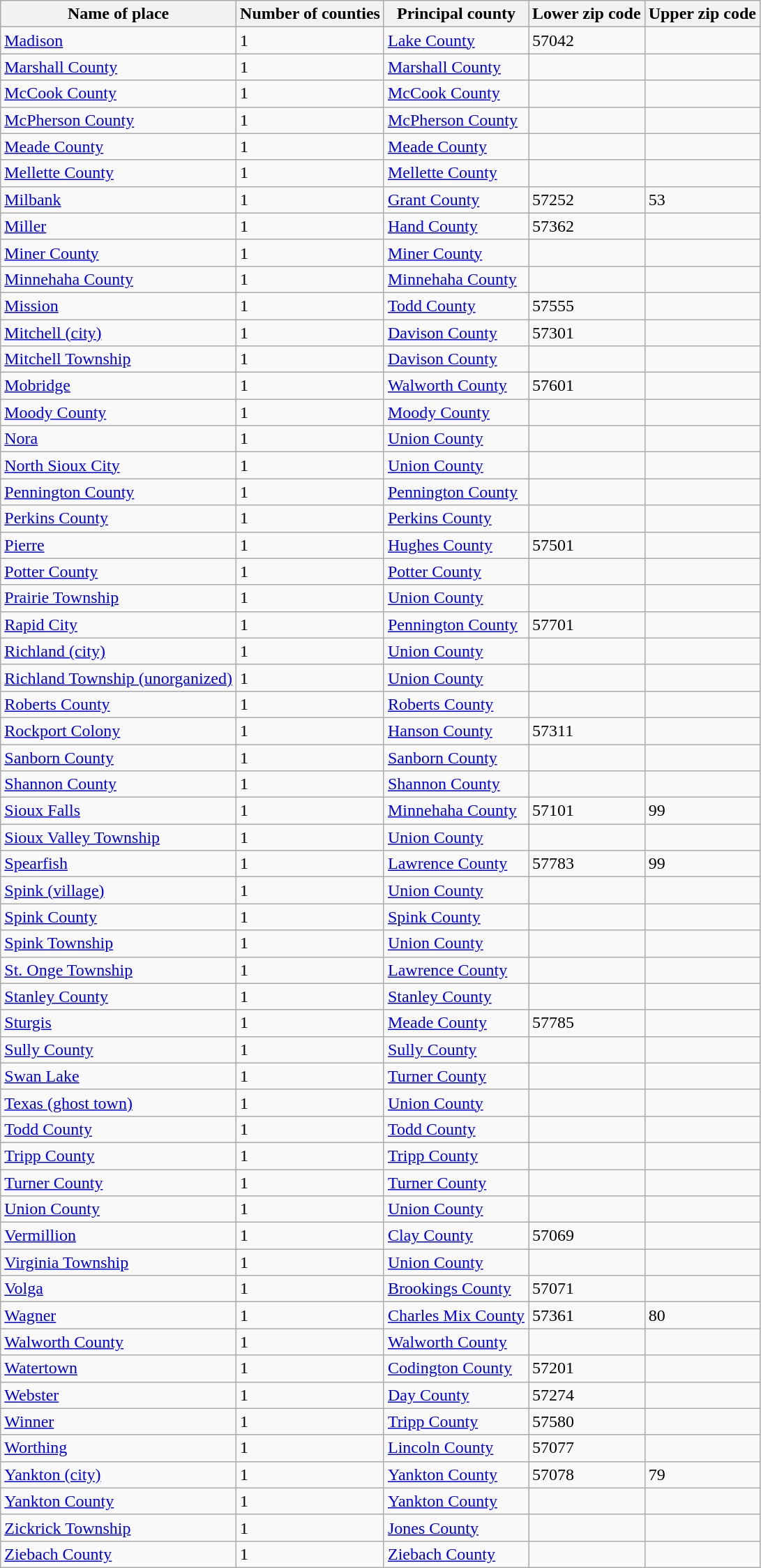<table class="wikitable">
<tr>
<th>Name of place</th>
<th>Number of counties</th>
<th>Principal county</th>
<th>Lower zip code</th>
<th>Upper zip code</th>
</tr>
<tr --->
<td><a href='#'>Madison</a></td>
<td>1</td>
<td><a href='#'>Lake County</a></td>
<td>57042</td>
<td></td>
</tr>
<tr --->
<td><a href='#'>Marshall County</a></td>
<td>1</td>
<td><a href='#'>Marshall County</a></td>
<td></td>
<td></td>
</tr>
<tr --->
<td><a href='#'>McCook County</a></td>
<td>1</td>
<td><a href='#'>McCook County</a></td>
<td></td>
<td></td>
</tr>
<tr --->
<td><a href='#'>McPherson County</a></td>
<td>1</td>
<td><a href='#'>McPherson County</a></td>
<td></td>
<td></td>
</tr>
<tr --->
<td><a href='#'>Meade County</a></td>
<td>1</td>
<td><a href='#'>Meade County</a></td>
<td></td>
<td></td>
</tr>
<tr --->
<td><a href='#'>Mellette County</a></td>
<td>1</td>
<td><a href='#'>Mellette County</a></td>
<td></td>
<td></td>
</tr>
<tr --->
<td><a href='#'>Milbank</a></td>
<td>1</td>
<td><a href='#'>Grant County</a></td>
<td>57252</td>
<td>53</td>
</tr>
<tr --->
<td><a href='#'>Miller</a></td>
<td>1</td>
<td><a href='#'>Hand County</a></td>
<td>57362</td>
<td></td>
</tr>
<tr --->
<td><a href='#'>Miner County</a></td>
<td>1</td>
<td><a href='#'>Miner County</a></td>
<td></td>
<td></td>
</tr>
<tr --->
<td><a href='#'>Minnehaha County</a></td>
<td>1</td>
<td><a href='#'>Minnehaha County</a></td>
<td></td>
<td></td>
</tr>
<tr --->
<td><a href='#'>Mission</a></td>
<td>1</td>
<td><a href='#'>Todd County</a></td>
<td>57555</td>
<td></td>
</tr>
<tr --->
<td><a href='#'>Mitchell (city)</a></td>
<td>1</td>
<td><a href='#'>Davison County</a></td>
<td>57301</td>
<td></td>
</tr>
<tr --->
<td><a href='#'>Mitchell Township</a></td>
<td>1</td>
<td><a href='#'>Davison County</a></td>
<td></td>
<td></td>
</tr>
<tr --->
<td><a href='#'>Mobridge</a></td>
<td>1</td>
<td><a href='#'>Walworth County</a></td>
<td>57601</td>
<td></td>
</tr>
<tr --->
<td><a href='#'>Moody County</a></td>
<td>1</td>
<td><a href='#'>Moody County</a></td>
<td></td>
<td></td>
</tr>
<tr --->
<td><a href='#'>Nora</a></td>
<td>1</td>
<td><a href='#'>Union County</a></td>
<td></td>
<td></td>
</tr>
<tr --->
<td><a href='#'>North Sioux City</a></td>
<td>1</td>
<td><a href='#'>Union County</a></td>
<td></td>
<td></td>
</tr>
<tr --->
<td><a href='#'>Pennington County</a></td>
<td>1</td>
<td><a href='#'>Pennington County</a></td>
<td></td>
<td></td>
</tr>
<tr --->
<td><a href='#'>Perkins County</a></td>
<td>1</td>
<td><a href='#'>Perkins County</a></td>
<td></td>
<td></td>
</tr>
<tr --->
<td><a href='#'>Pierre</a></td>
<td>1</td>
<td><a href='#'>Hughes County</a></td>
<td>57501</td>
<td></td>
</tr>
<tr --->
<td><a href='#'>Potter County</a></td>
<td>1</td>
<td><a href='#'>Potter County</a></td>
<td></td>
<td></td>
</tr>
<tr --->
<td><a href='#'>Prairie Township</a></td>
<td>1</td>
<td><a href='#'>Union County</a></td>
<td></td>
<td></td>
</tr>
<tr --->
<td><a href='#'>Rapid City</a></td>
<td>1</td>
<td><a href='#'>Pennington County</a></td>
<td>57701</td>
<td></td>
</tr>
<tr --->
<td><a href='#'>Richland (city)</a></td>
<td>1</td>
<td><a href='#'>Union County</a></td>
<td></td>
<td></td>
</tr>
<tr --->
<td><a href='#'>Richland Township (unorganized)</a></td>
<td>1</td>
<td><a href='#'>Union County</a></td>
<td></td>
<td></td>
</tr>
<tr --->
<td><a href='#'>Roberts County</a></td>
<td>1</td>
<td><a href='#'>Roberts County</a></td>
<td></td>
<td></td>
</tr>
<tr --->
<td><a href='#'>Rockport Colony</a></td>
<td>1</td>
<td><a href='#'>Hanson County</a></td>
<td>57311</td>
<td></td>
</tr>
<tr --->
<td><a href='#'>Sanborn County</a></td>
<td>1</td>
<td><a href='#'>Sanborn County</a></td>
<td></td>
<td></td>
</tr>
<tr --->
<td><a href='#'>Shannon County</a></td>
<td>1</td>
<td><a href='#'>Shannon County</a></td>
<td></td>
<td></td>
</tr>
<tr --->
<td><a href='#'>Sioux Falls</a></td>
<td>1</td>
<td><a href='#'>Minnehaha County</a></td>
<td>57101</td>
<td>99</td>
</tr>
<tr --->
<td><a href='#'>Sioux Valley Township</a></td>
<td>1</td>
<td><a href='#'>Union County</a></td>
<td></td>
<td></td>
</tr>
<tr --->
<td><a href='#'>Spearfish</a></td>
<td>1</td>
<td><a href='#'>Lawrence County</a></td>
<td>57783</td>
<td>99</td>
</tr>
<tr --->
<td><a href='#'>Spink (village)</a></td>
<td>1</td>
<td><a href='#'>Union County</a></td>
<td></td>
<td></td>
</tr>
<tr --->
<td><a href='#'>Spink County</a></td>
<td>1</td>
<td><a href='#'>Spink County</a></td>
<td></td>
<td></td>
</tr>
<tr --->
<td><a href='#'>Spink Township</a></td>
<td>1</td>
<td><a href='#'>Union County</a></td>
<td></td>
<td></td>
</tr>
<tr --->
<td><a href='#'>St. Onge Township</a></td>
<td>1</td>
<td><a href='#'>Lawrence County</a></td>
<td></td>
<td></td>
</tr>
<tr --->
<td><a href='#'>Stanley County</a></td>
<td>1</td>
<td><a href='#'>Stanley County</a></td>
<td></td>
<td></td>
</tr>
<tr --->
<td><a href='#'>Sturgis</a></td>
<td>1</td>
<td><a href='#'>Meade County</a></td>
<td>57785</td>
<td></td>
</tr>
<tr --->
<td><a href='#'>Sully County</a></td>
<td>1</td>
<td><a href='#'>Sully County</a></td>
<td></td>
<td></td>
</tr>
<tr --->
<td><a href='#'>Swan Lake</a></td>
<td>1</td>
<td><a href='#'>Turner County</a></td>
<td></td>
<td></td>
</tr>
<tr --->
<td><a href='#'>Texas (ghost town)</a></td>
<td>1</td>
<td><a href='#'>Union County</a></td>
<td></td>
<td></td>
</tr>
<tr --->
<td><a href='#'>Todd County</a></td>
<td>1</td>
<td><a href='#'>Todd County</a></td>
<td></td>
<td></td>
</tr>
<tr --->
<td><a href='#'>Tripp County</a></td>
<td>1</td>
<td><a href='#'>Tripp County</a></td>
<td></td>
<td></td>
</tr>
<tr --->
<td><a href='#'>Turner County</a></td>
<td>1</td>
<td><a href='#'>Turner County</a></td>
<td></td>
<td></td>
</tr>
<tr --->
<td><a href='#'>Union County</a></td>
<td>1</td>
<td><a href='#'>Union County</a></td>
<td></td>
<td></td>
</tr>
<tr --->
<td><a href='#'>Vermillion</a></td>
<td>1</td>
<td><a href='#'>Clay County</a></td>
<td>57069</td>
<td></td>
</tr>
<tr --->
<td><a href='#'>Virginia Township</a></td>
<td>1</td>
<td><a href='#'>Union County</a></td>
<td></td>
<td></td>
</tr>
<tr --->
<td><a href='#'>Volga</a></td>
<td>1</td>
<td><a href='#'>Brookings County</a></td>
<td>57071</td>
<td></td>
</tr>
<tr --->
<td><a href='#'>Wagner</a></td>
<td>1</td>
<td><a href='#'>Charles Mix County</a></td>
<td>57361</td>
<td>80</td>
</tr>
<tr --->
<td><a href='#'>Walworth County</a></td>
<td>1</td>
<td><a href='#'>Walworth County</a></td>
<td></td>
<td></td>
</tr>
<tr --->
<td><a href='#'>Watertown</a></td>
<td>1</td>
<td><a href='#'>Codington County</a></td>
<td>57201</td>
<td></td>
</tr>
<tr --->
<td><a href='#'>Webster</a></td>
<td>1</td>
<td><a href='#'>Day County</a></td>
<td>57274</td>
<td></td>
</tr>
<tr --->
<td><a href='#'>Winner</a></td>
<td>1</td>
<td><a href='#'>Tripp County</a></td>
<td>57580</td>
<td></td>
</tr>
<tr --->
<td><a href='#'>Worthing</a></td>
<td>1</td>
<td><a href='#'>Lincoln County</a></td>
<td>57077</td>
<td></td>
</tr>
<tr --->
<td><a href='#'>Yankton (city)</a></td>
<td>1</td>
<td><a href='#'>Yankton County</a></td>
<td>57078</td>
<td>79</td>
</tr>
<tr --->
<td><a href='#'>Yankton County</a></td>
<td>1</td>
<td><a href='#'>Yankton County</a></td>
<td></td>
<td></td>
</tr>
<tr --->
<td><a href='#'>Zickrick Township</a></td>
<td>1</td>
<td><a href='#'>Jones County</a></td>
<td></td>
<td></td>
</tr>
<tr --->
<td><a href='#'>Ziebach County</a></td>
<td>1</td>
<td><a href='#'>Ziebach County</a></td>
<td></td>
<td></td>
</tr>
</table>
